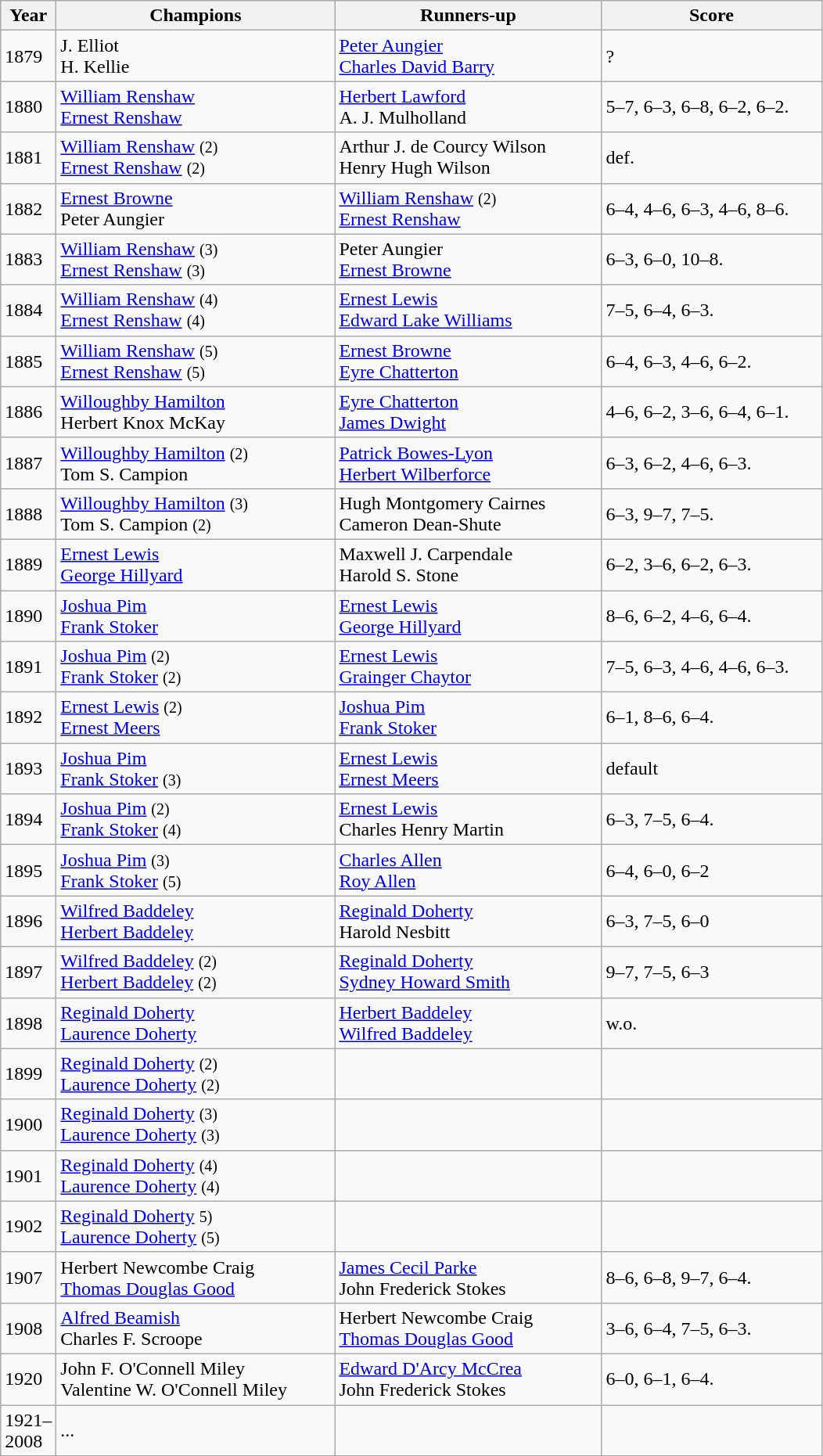<table class="sortable wikitable">
<tr>
<th style="width:40px">Year</th>
<th style="width:230px">Champions</th>
<th style="width:220px">Runners-up</th>
<th style="width:180px" class="unsortable">Score</th>
</tr>
<tr>
<td>1879</td>
<td> J. Elliot <br>  H. Kellie</td>
<td> <a href='#'>Peter Aungier</a><br>  <a href='#'>Charles David Barry</a></td>
<td>?</td>
</tr>
<tr>
<td>1880</td>
<td> <a href='#'>William Renshaw</a> <br> <a href='#'>Ernest Renshaw</a></td>
<td> <a href='#'>Herbert Lawford</a> <br>   A. J. Mulholland</td>
<td>5–7, 6–3, 6–8, 6–2, 6–2.</td>
</tr>
<tr>
<td>1881</td>
<td> <a href='#'>William Renshaw</a> <small>(2)</small><br>  <a href='#'>Ernest Renshaw</a> <small>(2)</small></td>
<td> Arthur J. de Courcy Wilson <br>  Henry Hugh Wilson</td>
<td>def.</td>
</tr>
<tr>
<td>1882</td>
<td> <a href='#'>Ernest Browne</a> <br>  Peter Aungier</td>
<td> <a href='#'>William Renshaw</a> <small>(2)</small><br>  <a href='#'>Ernest Renshaw</a></td>
<td>6–4, 4–6, 6–3, 4–6, 8–6.</td>
</tr>
<tr>
<td>1883</td>
<td> <a href='#'>William Renshaw</a> <small>(3)</small><br>  <a href='#'>Ernest Renshaw</a> <small>(3)</small></td>
<td> Peter Aungier<br>  <a href='#'>Ernest Browne</a></td>
<td>6–3, 6–0, 10–8.</td>
</tr>
<tr>
<td>1884</td>
<td> <a href='#'>William Renshaw</a> <small>(4)</small><br>  <a href='#'>Ernest Renshaw</a> <small>(4)</small></td>
<td> <a href='#'>Ernest Lewis</a> <br> <a href='#'>Edward Lake Williams</a></td>
<td>7–5, 6–4, 6–3.</td>
</tr>
<tr>
<td>1885</td>
<td> <a href='#'>William Renshaw</a> <small>(5)</small><br>  <a href='#'>Ernest Renshaw</a> <small>(5)</small></td>
<td> <a href='#'>Ernest Browne</a> <br>  <a href='#'>Eyre Chatterton</a></td>
<td>6–4, 6–3, 4–6, 6–2.</td>
</tr>
<tr>
<td>1886</td>
<td> <a href='#'>Willoughby Hamilton</a> <br>  Herbert Knox McKay</td>
<td> <a href='#'>Eyre Chatterton</a>  <br>  <a href='#'>James Dwight</a></td>
<td>4–6, 6–2, 3–6, 6–4, 6–1.</td>
</tr>
<tr>
<td>1887</td>
<td> <a href='#'>Willoughby Hamilton</a> <small>(2)</small> <br>  Tom S. Campion</td>
<td> <a href='#'>Patrick Bowes-Lyon</a><br> <a href='#'>Herbert Wilberforce</a></td>
<td>6–3, 6–2, 4–6, 6–3.</td>
</tr>
<tr>
<td>1888</td>
<td> <a href='#'>Willoughby Hamilton</a> <small>(3)</small> <br>  Tom S. Campion <small>(2)</small></td>
<td> Hugh Montgomery Cairnes<br> Cameron Dean-Shute</td>
<td>6–3, 9–7, 7–5.</td>
</tr>
<tr>
<td>1889</td>
<td> <a href='#'>Ernest Lewis</a> <br>  <a href='#'>George Hillyard</a></td>
<td> Maxwell J. Carpendale<br> Harold S. Stone</td>
<td>6–2, 3–6, 6–2, 6–3.</td>
</tr>
<tr>
<td>1890</td>
<td> <a href='#'>Joshua Pim</a> <br>  <a href='#'>Frank Stoker</a></td>
<td> <a href='#'>Ernest Lewis</a> <br>  <a href='#'>George Hillyard</a></td>
<td>8–6, 6–2, 4–6, 6–4.</td>
</tr>
<tr>
<td>1891</td>
<td> <a href='#'>Joshua Pim</a> <small>(2)</small><br>  <a href='#'>Frank Stoker</a> <small>(2)</small></td>
<td> <a href='#'>Ernest Lewis</a> <br>   <a href='#'>Grainger Chaytor</a></td>
<td>7–5, 6–3, 4–6, 4–6, 6–3.</td>
</tr>
<tr>
<td>1892</td>
<td> <a href='#'>Ernest Lewis</a> <small>(2)</small><br>  <a href='#'>Ernest Meers</a></td>
<td> <a href='#'>Joshua Pim</a> <br>  <a href='#'>Frank Stoker</a></td>
<td>6–1, 8–6, 6–4.</td>
</tr>
<tr>
<td>1893 </td>
<td> <a href='#'>Joshua Pim</a> <br>  <a href='#'>Frank Stoker</a> <small>(3)</small></td>
<td> <a href='#'>Ernest Lewis</a> <br>  <a href='#'>Ernest Meers</a></td>
<td>default</td>
</tr>
<tr>
<td>1894</td>
<td> <a href='#'>Joshua Pim</a> <small>(2)</small><br>  <a href='#'>Frank Stoker</a> <small>(4)</small></td>
<td> <a href='#'>Ernest Lewis</a> <br> Charles Henry Martin</td>
<td>6–3, 7–5, 6–4.</td>
</tr>
<tr>
<td>1895</td>
<td> <a href='#'>Joshua Pim</a> <small>(3)</small><br>  <a href='#'>Frank Stoker</a> <small>(5)</small></td>
<td> <a href='#'>Charles Allen</a> <br>  <a href='#'>Roy Allen</a></td>
<td>6–4, 6–0, 6–2</td>
</tr>
<tr>
<td>1896 </td>
<td> <a href='#'>Wilfred Baddeley</a> <br>  <a href='#'>Herbert Baddeley</a></td>
<td> <a href='#'>Reginald Doherty</a><br>  Harold Nesbitt</td>
<td>6–3, 7–5, 6–0</td>
</tr>
<tr>
<td>1897</td>
<td> <a href='#'>Wilfred Baddeley</a> <small>(2)</small><br>  <a href='#'>Herbert Baddeley</a> <small>(2)</small></td>
<td> <a href='#'>Reginald Doherty</a> <br> <a href='#'>Sydney Howard Smith</a></td>
<td>9–7, 7–5, 6–3</td>
</tr>
<tr>
<td>1898</td>
<td> <a href='#'>Reginald Doherty</a> <br>  <a href='#'>Laurence Doherty</a></td>
<td> <a href='#'>Herbert Baddeley</a> <br> <a href='#'>Wilfred Baddeley</a></td>
<td>w.o.</td>
</tr>
<tr>
<td>1899</td>
<td> <a href='#'>Reginald Doherty</a> <small>(2)</small><br>  <a href='#'>Laurence Doherty</a> <small>(2)</small></td>
<td></td>
<td></td>
</tr>
<tr>
<td>1900</td>
<td> <a href='#'>Reginald Doherty</a> <small>(3)</small><br>  <a href='#'>Laurence Doherty</a> <small>(3)</small></td>
<td></td>
<td></td>
</tr>
<tr>
<td>1901</td>
<td> <a href='#'>Reginald Doherty</a> <small>(4)</small><br>  <a href='#'>Laurence Doherty</a> <small>(4)</small></td>
<td></td>
<td></td>
</tr>
<tr>
<td>1902</td>
<td> <a href='#'>Reginald Doherty</a> <small>5)</small><br>  <a href='#'>Laurence Doherty</a> <small>(5)</small></td>
<td></td>
<td></td>
</tr>
<tr>
<td>1907</td>
<td> Herbert Newcombe Craig<br> <a href='#'>Thomas Douglas Good</a></td>
<td>  <a href='#'>James Cecil Parke</a><br> John Frederick Stokes</td>
<td>8–6, 6–8, 9–7, 6–4.</td>
</tr>
<tr>
<td>1908</td>
<td> <a href='#'>Alfred Beamish</a><br> Charles F. Scroope</td>
<td> Herbert Newcombe Craig<br> <a href='#'>Thomas Douglas Good</a></td>
<td>3–6, 6–4, 7–5, 6–3.</td>
</tr>
<tr>
<td>1920</td>
<td>  John F. O'Connell Miley<br>  Valentine W. O'Connell Miley</td>
<td> <a href='#'>Edward D'Arcy McCrea</a><br> John Frederick Stokes</td>
<td>6–0, 6–1, 6–4.</td>
</tr>
<tr>
<td>1921–2008</td>
<td>...</td>
<td></td>
<td></td>
</tr>
</table>
